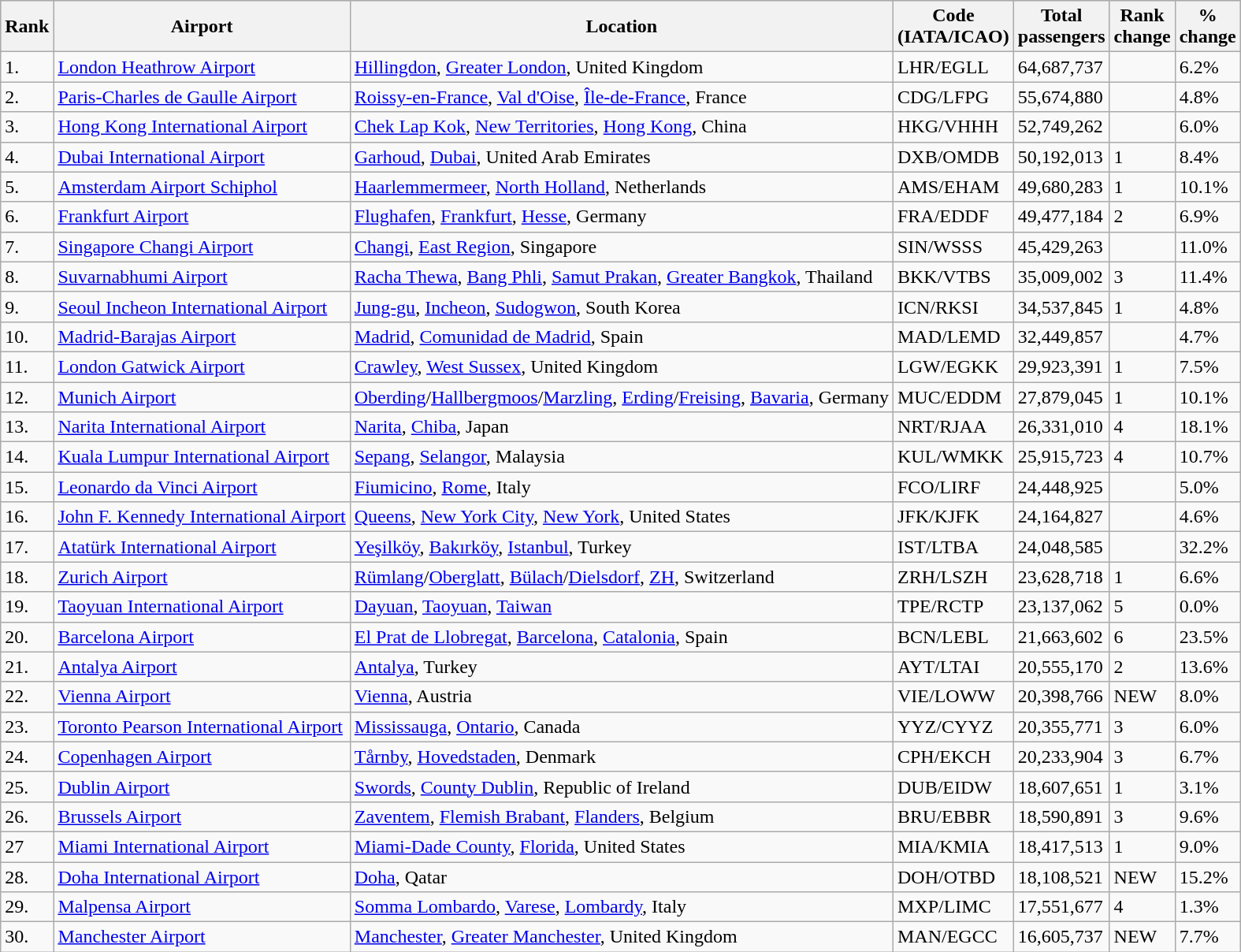<table class="wikitable sortable" width= align=>
<tr bgcolor=lightgrey>
<th>Rank</th>
<th>Airport</th>
<th>Location</th>
<th>Code<br>(IATA/ICAO)</th>
<th>Total<br>passengers</th>
<th>Rank<br>change</th>
<th>%<br>change</th>
</tr>
<tr>
<td>1.</td>
<td> <a href='#'>London Heathrow Airport</a></td>
<td><a href='#'>Hillingdon</a>, <a href='#'>Greater London</a>, United Kingdom</td>
<td>LHR/EGLL</td>
<td>64,687,737</td>
<td></td>
<td>6.2%</td>
</tr>
<tr>
<td>2.</td>
<td> <a href='#'>Paris-Charles de Gaulle Airport</a></td>
<td><a href='#'>Roissy-en-France</a>, <a href='#'>Val d'Oise</a>, <a href='#'>Île-de-France</a>, France</td>
<td>CDG/LFPG</td>
<td>55,674,880</td>
<td></td>
<td>4.8%</td>
</tr>
<tr>
<td>3.</td>
<td> <a href='#'>Hong Kong International Airport</a></td>
<td><a href='#'>Chek Lap Kok</a>, <a href='#'>New Territories</a>, <a href='#'>Hong Kong</a>, China</td>
<td>HKG/VHHH</td>
<td>52,749,262</td>
<td></td>
<td>6.0%</td>
</tr>
<tr>
<td>4.</td>
<td> <a href='#'>Dubai International Airport</a></td>
<td><a href='#'>Garhoud</a>, <a href='#'>Dubai</a>, United Arab Emirates</td>
<td>DXB/OMDB</td>
<td>50,192,013</td>
<td>1</td>
<td>8.4%</td>
</tr>
<tr>
<td>5.</td>
<td> <a href='#'>Amsterdam Airport Schiphol</a></td>
<td><a href='#'>Haarlemmermeer</a>, <a href='#'>North Holland</a>, Netherlands</td>
<td>AMS/EHAM</td>
<td>49,680,283</td>
<td>1</td>
<td>10.1%</td>
</tr>
<tr>
<td>6.</td>
<td> <a href='#'>Frankfurt Airport</a></td>
<td><a href='#'>Flughafen</a>, <a href='#'>Frankfurt</a>, <a href='#'>Hesse</a>, Germany</td>
<td>FRA/EDDF</td>
<td>49,477,184</td>
<td>2</td>
<td>6.9%</td>
</tr>
<tr>
<td>7.</td>
<td> <a href='#'>Singapore Changi Airport</a></td>
<td><a href='#'>Changi</a>, <a href='#'>East Region</a>, Singapore</td>
<td>SIN/WSSS</td>
<td>45,429,263</td>
<td></td>
<td>11.0%</td>
</tr>
<tr>
<td>8.</td>
<td> <a href='#'>Suvarnabhumi Airport</a></td>
<td><a href='#'>Racha Thewa</a>, <a href='#'>Bang Phli</a>, <a href='#'>Samut Prakan</a>, <a href='#'>Greater Bangkok</a>, Thailand</td>
<td>BKK/VTBS</td>
<td>35,009,002</td>
<td>3</td>
<td>11.4%</td>
</tr>
<tr>
<td>9.</td>
<td> <a href='#'>Seoul Incheon International Airport</a></td>
<td><a href='#'>Jung-gu</a>, <a href='#'>Incheon</a>, <a href='#'>Sudogwon</a>, South Korea</td>
<td>ICN/RKSI</td>
<td>34,537,845</td>
<td>1</td>
<td>4.8%</td>
</tr>
<tr>
<td>10.</td>
<td> <a href='#'>Madrid-Barajas Airport</a></td>
<td><a href='#'>Madrid</a>, <a href='#'>Comunidad de Madrid</a>, Spain</td>
<td>MAD/LEMD</td>
<td>32,449,857</td>
<td></td>
<td>4.7%</td>
</tr>
<tr>
<td>11.</td>
<td> <a href='#'>London Gatwick Airport</a></td>
<td><a href='#'>Crawley</a>, <a href='#'>West Sussex</a>, United Kingdom</td>
<td>LGW/EGKK</td>
<td>29,923,391</td>
<td>1</td>
<td>7.5%</td>
</tr>
<tr>
<td>12.</td>
<td> <a href='#'>Munich Airport</a></td>
<td><a href='#'>Oberding</a>/<a href='#'>Hallbergmoos</a>/<a href='#'>Marzling</a>, <a href='#'>Erding</a>/<a href='#'>Freising</a>, <a href='#'>Bavaria</a>, Germany</td>
<td>MUC/EDDM</td>
<td>27,879,045</td>
<td>1</td>
<td>10.1%</td>
</tr>
<tr>
<td>13.</td>
<td> <a href='#'>Narita International Airport</a></td>
<td><a href='#'>Narita</a>, <a href='#'>Chiba</a>, Japan</td>
<td>NRT/RJAA</td>
<td>26,331,010</td>
<td>4</td>
<td>18.1%</td>
</tr>
<tr>
<td>14.</td>
<td> <a href='#'>Kuala Lumpur International Airport</a></td>
<td><a href='#'>Sepang</a>, <a href='#'>Selangor</a>, Malaysia</td>
<td>KUL/WMKK</td>
<td>25,915,723</td>
<td>4</td>
<td>10.7%</td>
</tr>
<tr>
<td>15.</td>
<td> <a href='#'>Leonardo da Vinci Airport</a></td>
<td><a href='#'>Fiumicino</a>, <a href='#'>Rome</a>, Italy</td>
<td>FCO/LIRF</td>
<td>24,448,925</td>
<td></td>
<td>5.0%</td>
</tr>
<tr>
<td>16.</td>
<td> <a href='#'>John F. Kennedy International Airport</a></td>
<td><a href='#'>Queens</a>, <a href='#'>New York City</a>, <a href='#'>New York</a>, United States</td>
<td>JFK/KJFK</td>
<td>24,164,827</td>
<td></td>
<td>4.6%</td>
</tr>
<tr>
<td>17.</td>
<td> <a href='#'>Atatürk International Airport</a></td>
<td><a href='#'>Yeşilköy</a>, <a href='#'>Bakırköy</a>, <a href='#'>Istanbul</a>, Turkey</td>
<td>IST/LTBA</td>
<td>24,048,585</td>
<td></td>
<td>32.2%</td>
</tr>
<tr>
<td>18.</td>
<td> <a href='#'>Zurich Airport</a></td>
<td><a href='#'>Rümlang</a>/<a href='#'>Oberglatt</a>, <a href='#'>Bülach</a>/<a href='#'>Dielsdorf</a>, <a href='#'>ZH</a>, Switzerland</td>
<td>ZRH/LSZH</td>
<td>23,628,718</td>
<td>1</td>
<td>6.6%</td>
</tr>
<tr>
<td>19.</td>
<td> <a href='#'>Taoyuan International Airport</a></td>
<td><a href='#'>Dayuan</a>, <a href='#'>Taoyuan</a>, <a href='#'>Taiwan</a></td>
<td>TPE/RCTP</td>
<td>23,137,062</td>
<td>5</td>
<td>0.0%</td>
</tr>
<tr>
<td>20.</td>
<td> <a href='#'>Barcelona Airport</a></td>
<td><a href='#'>El Prat de Llobregat</a>, <a href='#'>Barcelona</a>, <a href='#'>Catalonia</a>, Spain</td>
<td>BCN/LEBL</td>
<td>21,663,602</td>
<td>6</td>
<td>23.5%</td>
</tr>
<tr>
<td>21.</td>
<td> <a href='#'>Antalya Airport</a></td>
<td><a href='#'>Antalya</a>, Turkey</td>
<td>AYT/LTAI</td>
<td>20,555,170</td>
<td>2</td>
<td>13.6%</td>
</tr>
<tr>
<td>22.</td>
<td> <a href='#'>Vienna Airport</a></td>
<td><a href='#'>Vienna</a>, Austria</td>
<td>VIE/LOWW</td>
<td>20,398,766</td>
<td>NEW</td>
<td>8.0%</td>
</tr>
<tr>
<td>23.</td>
<td> <a href='#'>Toronto Pearson International Airport</a></td>
<td><a href='#'>Mississauga</a>, <a href='#'>Ontario</a>, Canada</td>
<td>YYZ/CYYZ</td>
<td>20,355,771</td>
<td>3</td>
<td>6.0%</td>
</tr>
<tr>
<td>24.</td>
<td> <a href='#'>Copenhagen Airport</a></td>
<td><a href='#'>Tårnby</a>, <a href='#'>Hovedstaden</a>, Denmark</td>
<td>CPH/EKCH</td>
<td>20,233,904</td>
<td>3</td>
<td>6.7%</td>
</tr>
<tr>
<td>25.</td>
<td> <a href='#'>Dublin Airport</a></td>
<td><a href='#'>Swords</a>, <a href='#'>County Dublin</a>, Republic of Ireland</td>
<td>DUB/EIDW</td>
<td>18,607,651</td>
<td>1</td>
<td>3.1%</td>
</tr>
<tr>
<td>26.</td>
<td> <a href='#'>Brussels Airport</a></td>
<td><a href='#'>Zaventem</a>, <a href='#'>Flemish Brabant</a>, <a href='#'>Flanders</a>, Belgium</td>
<td>BRU/EBBR</td>
<td>18,590,891</td>
<td>3</td>
<td>9.6%</td>
</tr>
<tr>
<td>27</td>
<td> <a href='#'>Miami International Airport</a></td>
<td><a href='#'>Miami-Dade County</a>, <a href='#'>Florida</a>, United States</td>
<td>MIA/KMIA</td>
<td>18,417,513</td>
<td>1</td>
<td>9.0%</td>
</tr>
<tr>
<td>28.</td>
<td> <a href='#'>Doha International Airport</a></td>
<td><a href='#'>Doha</a>, Qatar</td>
<td>DOH/OTBD</td>
<td>18,108,521</td>
<td>NEW</td>
<td>15.2%</td>
</tr>
<tr>
<td>29.</td>
<td> <a href='#'>Malpensa Airport</a></td>
<td><a href='#'>Somma Lombardo</a>, <a href='#'>Varese</a>, <a href='#'>Lombardy</a>, Italy</td>
<td>MXP/LIMC</td>
<td>17,551,677</td>
<td>4</td>
<td>1.3%</td>
</tr>
<tr>
<td>30.</td>
<td> <a href='#'>Manchester Airport</a></td>
<td><a href='#'>Manchester</a>, <a href='#'>Greater Manchester</a>, United Kingdom</td>
<td>MAN/EGCC</td>
<td>16,605,737</td>
<td>NEW</td>
<td>7.7%</td>
</tr>
</table>
